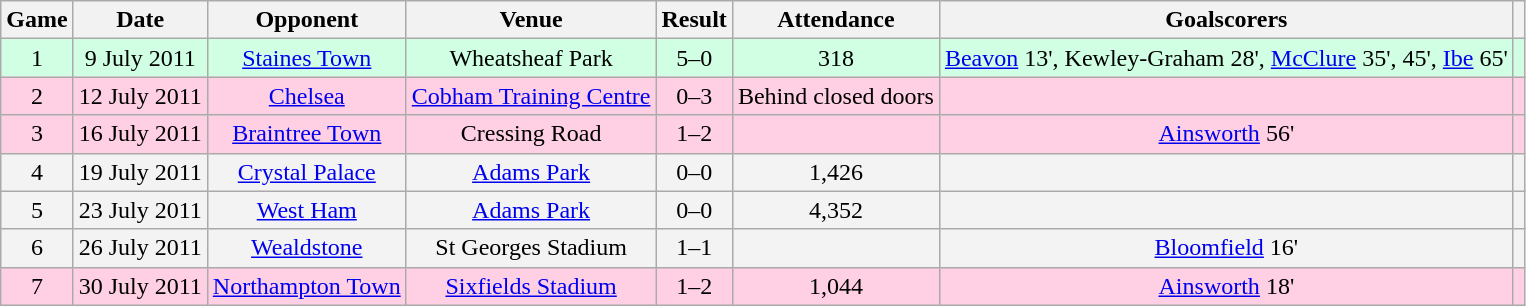<table class="wikitable"  style="text-align:center;">
<tr>
<th>Game</th>
<th>Date</th>
<th>Opponent</th>
<th>Venue</th>
<th>Result</th>
<th>Attendance</th>
<th>Goalscorers</th>
<th></th>
</tr>
<tr style="background:#d0ffe3;">
<td>1</td>
<td>9 July 2011</td>
<td><a href='#'>Staines Town</a></td>
<td>Wheatsheaf Park</td>
<td>5–0</td>
<td>318</td>
<td><a href='#'>Beavon</a> 13', Kewley-Graham 28', <a href='#'>McClure</a> 35', 45', <a href='#'>Ibe</a> 65'</td>
<td></td>
</tr>
<tr style="background:#ffd0e3;">
<td>2</td>
<td>12 July 2011</td>
<td><a href='#'>Chelsea</a></td>
<td><a href='#'>Cobham Training Centre</a></td>
<td>0–3</td>
<td>Behind closed doors</td>
<td></td>
<td></td>
</tr>
<tr style="background:#ffd0e3;">
<td>3</td>
<td>16 July 2011</td>
<td><a href='#'>Braintree Town</a></td>
<td>Cressing Road</td>
<td>1–2</td>
<td></td>
<td><a href='#'>Ainsworth</a> 56'</td>
<td></td>
</tr>
<tr style="background:#f3f3f3;">
<td>4</td>
<td>19 July 2011</td>
<td><a href='#'>Crystal Palace</a></td>
<td><a href='#'>Adams Park</a></td>
<td>0–0</td>
<td>1,426</td>
<td></td>
<td></td>
</tr>
<tr style="background:#f3f3f3;">
<td>5</td>
<td>23 July 2011</td>
<td><a href='#'>West Ham</a></td>
<td><a href='#'>Adams Park</a></td>
<td>0–0</td>
<td>4,352</td>
<td></td>
<td></td>
</tr>
<tr style="background:#f3f3f3;">
<td>6</td>
<td>26 July 2011</td>
<td><a href='#'>Wealdstone</a></td>
<td>St Georges Stadium</td>
<td>1–1</td>
<td></td>
<td><a href='#'>Bloomfield</a> 16'</td>
<td></td>
</tr>
<tr style="background:#ffd0e3;">
<td>7</td>
<td>30 July 2011</td>
<td><a href='#'>Northampton Town</a></td>
<td><a href='#'>Sixfields Stadium</a></td>
<td>1–2</td>
<td>1,044</td>
<td><a href='#'>Ainsworth</a> 18'</td>
<td></td>
</tr>
</table>
